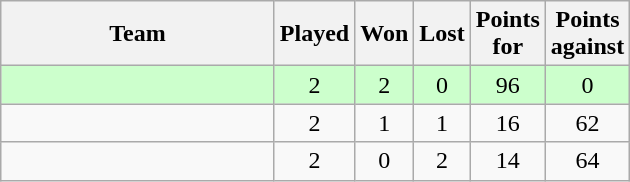<table class="wikitable" style="text-align:center;">
<tr>
<th width=175>Team</th>
<th width=20>Played</th>
<th width=20>Won</th>
<th width=20>Lost</th>
<th width=20>Points for</th>
<th width=20>Points against</th>
</tr>
<tr bgcolor=#ccffcc>
<td style="text-align:left;"></td>
<td>2</td>
<td>2</td>
<td>0</td>
<td>96</td>
<td>0</td>
</tr>
<tr>
<td style="text-align:left;"></td>
<td>2</td>
<td>1</td>
<td>1</td>
<td>16</td>
<td>62</td>
</tr>
<tr>
<td style="text-align:left;"></td>
<td>2</td>
<td>0</td>
<td>2</td>
<td>14</td>
<td>64</td>
</tr>
</table>
